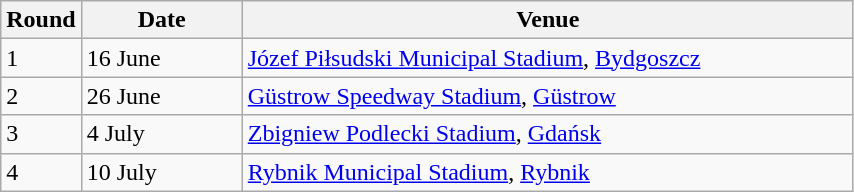<table class="wikitable" style="font-size: 100%">
<tr>
<th width=30>Round</th>
<th width=100>Date</th>
<th width=400>Venue</th>
</tr>
<tr>
<td>1</td>
<td>16 June</td>
<td> <a href='#'>Józef Piłsudski Municipal Stadium</a>, <a href='#'>Bydgoszcz</a></td>
</tr>
<tr>
<td>2</td>
<td>26 June</td>
<td> <a href='#'>Güstrow Speedway Stadium</a>, <a href='#'>Güstrow</a></td>
</tr>
<tr>
<td>3</td>
<td>4 July</td>
<td> <a href='#'>Zbigniew Podlecki Stadium</a>, <a href='#'>Gdańsk</a></td>
</tr>
<tr>
<td>4</td>
<td>10 July</td>
<td> <a href='#'>Rybnik Municipal Stadium</a>, <a href='#'>Rybnik</a></td>
</tr>
</table>
